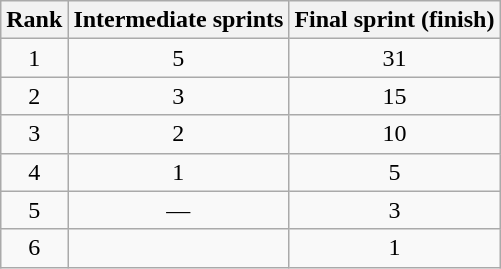<table class="wikitable" border="1" style="text-align:center">
<tr>
<th>Rank</th>
<th>Intermediate sprints</th>
<th>Final sprint (finish)</th>
</tr>
<tr>
<td>1</td>
<td>5</td>
<td>31</td>
</tr>
<tr>
<td>2</td>
<td>3</td>
<td>15</td>
</tr>
<tr>
<td>3</td>
<td>2</td>
<td>10</td>
</tr>
<tr>
<td>4</td>
<td>1</td>
<td>5</td>
</tr>
<tr>
<td>5</td>
<td>—</td>
<td>3</td>
</tr>
<tr>
<td>6</td>
<td></td>
<td>1</td>
</tr>
</table>
